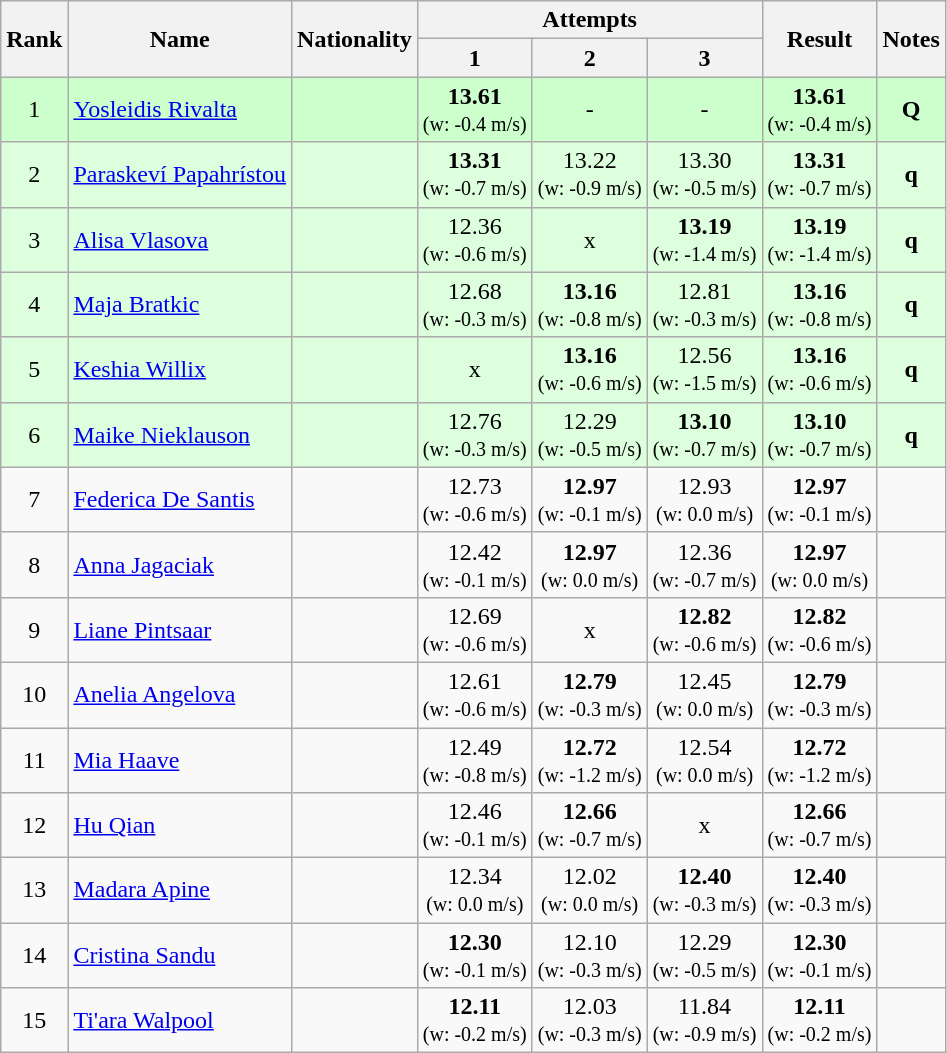<table class="wikitable sortable" style="text-align:center">
<tr>
<th rowspan=2>Rank</th>
<th rowspan=2>Name</th>
<th rowspan=2>Nationality</th>
<th colspan=3>Attempts</th>
<th rowspan=2>Result</th>
<th rowspan=2>Notes</th>
</tr>
<tr>
<th>1</th>
<th>2</th>
<th>3</th>
</tr>
<tr bgcolor=ccffcc>
<td>1</td>
<td align=left><a href='#'>Yosleidis Rivalta</a></td>
<td align=left></td>
<td><strong>13.61</strong><br><small>(w: -0.4 m/s)</small></td>
<td>-</td>
<td>-</td>
<td><strong>13.61</strong> <br><small>(w: -0.4 m/s)</small></td>
<td><strong>Q</strong></td>
</tr>
<tr bgcolor=ddffdd>
<td>2</td>
<td align=left><a href='#'>Paraskeví Papahrístou</a></td>
<td align=left></td>
<td><strong>13.31</strong><br><small>(w: -0.7 m/s)</small></td>
<td>13.22<br><small>(w: -0.9 m/s)</small></td>
<td>13.30<br><small>(w: -0.5 m/s)</small></td>
<td><strong>13.31</strong> <br><small>(w: -0.7 m/s)</small></td>
<td><strong>q</strong></td>
</tr>
<tr bgcolor=ddffdd>
<td>3</td>
<td align=left><a href='#'>Alisa Vlasova</a></td>
<td align=left></td>
<td>12.36<br><small>(w: -0.6 m/s)</small></td>
<td>x</td>
<td><strong>13.19</strong><br><small>(w: -1.4 m/s)</small></td>
<td><strong>13.19</strong> <br><small>(w: -1.4 m/s)</small></td>
<td><strong>q</strong></td>
</tr>
<tr bgcolor=ddffdd>
<td>4</td>
<td align=left><a href='#'>Maja Bratkic</a></td>
<td align=left></td>
<td>12.68<br><small>(w: -0.3 m/s)</small></td>
<td><strong>13.16</strong><br><small>(w: -0.8 m/s)</small></td>
<td>12.81<br><small>(w: -0.3 m/s)</small></td>
<td><strong>13.16</strong> <br><small>(w: -0.8 m/s)</small></td>
<td><strong>q</strong></td>
</tr>
<tr bgcolor=ddffdd>
<td>5</td>
<td align=left><a href='#'>Keshia Willix</a></td>
<td align=left></td>
<td>x</td>
<td><strong>13.16</strong><br><small>(w: -0.6 m/s)</small></td>
<td>12.56<br><small>(w: -1.5 m/s)</small></td>
<td><strong>13.16</strong> <br><small>(w: -0.6 m/s)</small></td>
<td><strong>q</strong></td>
</tr>
<tr bgcolor=ddffdd>
<td>6</td>
<td align=left><a href='#'>Maike Nieklauson</a></td>
<td align=left></td>
<td>12.76<br><small>(w: -0.3 m/s)</small></td>
<td>12.29<br><small>(w: -0.5 m/s)</small></td>
<td><strong>13.10</strong><br><small>(w: -0.7 m/s)</small></td>
<td><strong>13.10</strong> <br><small>(w: -0.7 m/s)</small></td>
<td><strong>q</strong></td>
</tr>
<tr>
<td>7</td>
<td align=left><a href='#'>Federica De Santis</a></td>
<td align=left></td>
<td>12.73<br><small>(w: -0.6 m/s)</small></td>
<td><strong>12.97</strong><br><small>(w: -0.1 m/s)</small></td>
<td>12.93<br><small>(w: 0.0 m/s)</small></td>
<td><strong>12.97</strong> <br><small>(w: -0.1 m/s)</small></td>
<td></td>
</tr>
<tr>
<td>8</td>
<td align=left><a href='#'>Anna Jagaciak</a></td>
<td align=left></td>
<td>12.42<br><small>(w: -0.1 m/s)</small></td>
<td><strong>12.97</strong><br><small>(w: 0.0 m/s)</small></td>
<td>12.36<br><small>(w: -0.7 m/s)</small></td>
<td><strong>12.97</strong> <br><small>(w: 0.0 m/s)</small></td>
<td></td>
</tr>
<tr>
<td>9</td>
<td align=left><a href='#'>Liane Pintsaar</a></td>
<td align=left></td>
<td>12.69<br><small>(w: -0.6 m/s)</small></td>
<td>x</td>
<td><strong>12.82</strong><br><small>(w: -0.6 m/s)</small></td>
<td><strong>12.82</strong> <br><small>(w: -0.6 m/s)</small></td>
<td></td>
</tr>
<tr>
<td>10</td>
<td align=left><a href='#'>Anelia Angelova</a></td>
<td align=left></td>
<td>12.61<br><small>(w: -0.6 m/s)</small></td>
<td><strong>12.79</strong><br><small>(w: -0.3 m/s)</small></td>
<td>12.45<br><small>(w: 0.0 m/s)</small></td>
<td><strong>12.79</strong> <br><small>(w: -0.3 m/s)</small></td>
<td></td>
</tr>
<tr>
<td>11</td>
<td align=left><a href='#'>Mia Haave</a></td>
<td align=left></td>
<td>12.49<br><small>(w: -0.8 m/s)</small></td>
<td><strong>12.72</strong><br><small>(w: -1.2 m/s)</small></td>
<td>12.54<br><small>(w: 0.0 m/s)</small></td>
<td><strong>12.72</strong> <br><small>(w: -1.2 m/s)</small></td>
<td></td>
</tr>
<tr>
<td>12</td>
<td align=left><a href='#'>Hu Qian</a></td>
<td align=left></td>
<td>12.46<br><small>(w: -0.1 m/s)</small></td>
<td><strong>12.66</strong><br><small>(w: -0.7 m/s)</small></td>
<td>x</td>
<td><strong>12.66</strong> <br><small>(w: -0.7 m/s)</small></td>
<td></td>
</tr>
<tr>
<td>13</td>
<td align=left><a href='#'>Madara Apine</a></td>
<td align=left></td>
<td>12.34<br><small>(w: 0.0 m/s)</small></td>
<td>12.02<br><small>(w: 0.0 m/s)</small></td>
<td><strong>12.40</strong><br><small>(w: -0.3 m/s)</small></td>
<td><strong>12.40</strong> <br><small>(w: -0.3 m/s)</small></td>
<td></td>
</tr>
<tr>
<td>14</td>
<td align=left><a href='#'>Cristina Sandu</a></td>
<td align=left></td>
<td><strong>12.30</strong><br><small>(w: -0.1 m/s)</small></td>
<td>12.10<br><small>(w: -0.3 m/s)</small></td>
<td>12.29<br><small>(w: -0.5 m/s)</small></td>
<td><strong>12.30</strong> <br><small>(w: -0.1 m/s)</small></td>
<td></td>
</tr>
<tr>
<td>15</td>
<td align=left><a href='#'>Ti'ara Walpool</a></td>
<td align=left></td>
<td><strong>12.11</strong><br><small>(w: -0.2 m/s)</small></td>
<td>12.03<br><small>(w: -0.3 m/s)</small></td>
<td>11.84<br><small>(w: -0.9 m/s)</small></td>
<td><strong>12.11</strong> <br><small>(w: -0.2 m/s)</small></td>
<td></td>
</tr>
</table>
